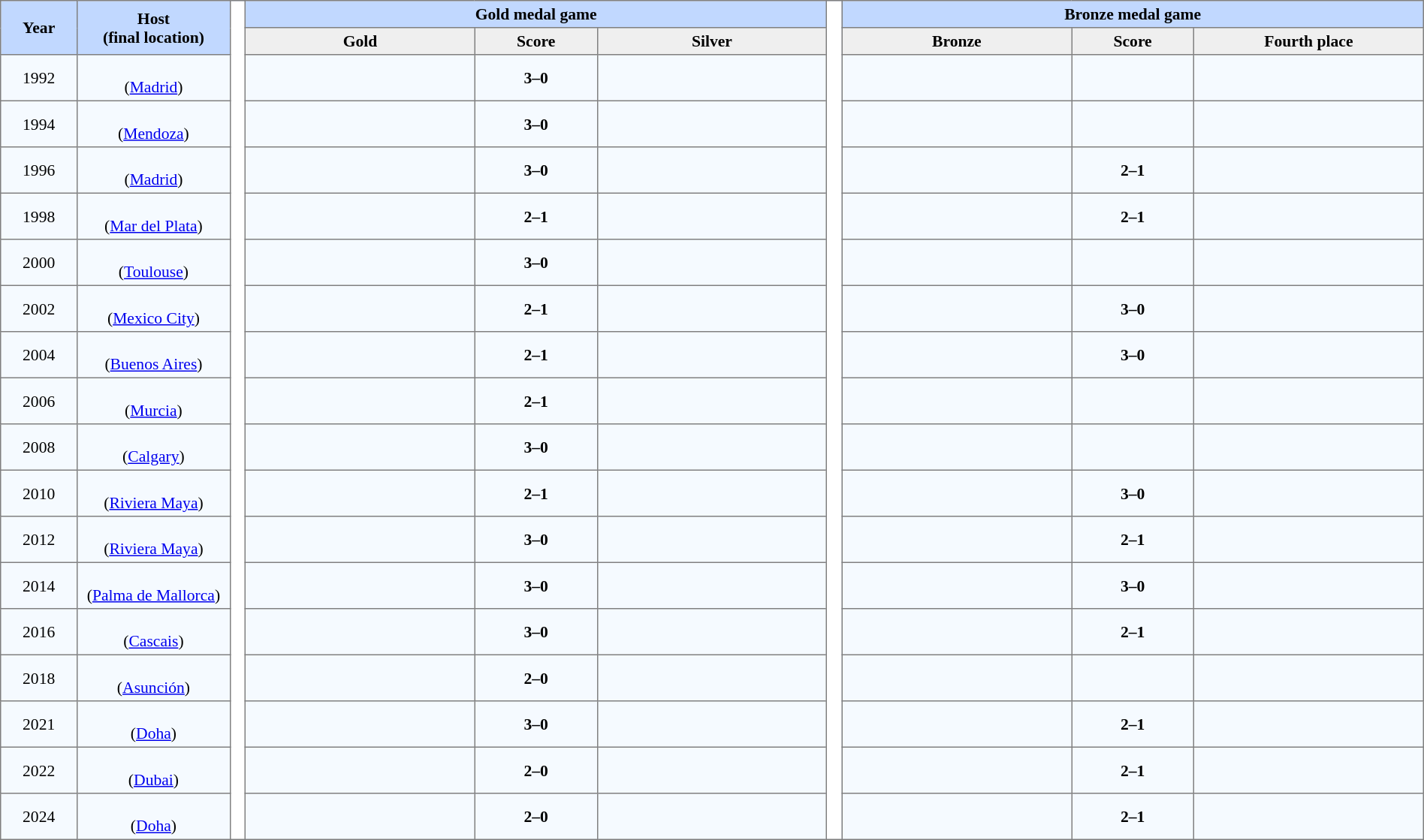<table border=1 style="border-collapse:collapse; font-size:90%; text-align:center" cellpadding=3 cellspacing=0 width=100%>
<tr bgcolor=#C1D8FF>
<th rowspan=2 width=5%>Year</th>
<th rowspan=2 width=10%>Host<br>(final location)</th>
<th width=1% rowspan=36 bgcolor=ffffff></th>
<th colspan=3>Gold medal game</th>
<th width=1% rowspan=36 bgcolor=ffffff></th>
<th colspan=3>Bronze medal game</th>
</tr>
<tr bgcolor=#EFEFEF>
<th width=15%>Gold</th>
<th width=8%>Score</th>
<th width=15%>Silver</th>
<th width=15%>Bronze</th>
<th width=8%>Score</th>
<th width=15%>Fourth place</th>
</tr>
<tr align=center bgcolor=#F5FAFF>
<td>1992<br></td>
<td><br>(<a href='#'>Madrid</a>)</td>
<td><strong></strong></td>
<td><strong>3–0</strong></td>
<td></td>
<td></td>
<td></td>
<td></td>
</tr>
<tr align=center bgcolor=#F5FAFF>
<td>1994<br></td>
<td><br>(<a href='#'>Mendoza</a>)</td>
<td><strong></strong></td>
<td><strong>3–0</strong></td>
<td></td>
<td></td>
<td></td>
<td></td>
</tr>
<tr align=center bgcolor=#F5FAFF>
<td>1996<br></td>
<td><br>(<a href='#'>Madrid</a>)</td>
<td><strong></strong></td>
<td><strong>3–0</strong></td>
<td></td>
<td></td>
<td><strong>2–1</strong></td>
<td></td>
</tr>
<tr align=center bgcolor=#F5FAFF>
<td>1998<br></td>
<td><br>(<a href='#'>Mar del Plata</a>)</td>
<td><strong></strong></td>
<td><strong>2–1</strong></td>
<td></td>
<td></td>
<td><strong>2–1</strong></td>
<td></td>
</tr>
<tr align=center bgcolor=#F5FAFF>
<td>2000<br></td>
<td><br>(<a href='#'>Toulouse</a>)</td>
<td><strong></strong></td>
<td><strong>3–0</strong></td>
<td></td>
<td></td>
<td></td>
<td></td>
</tr>
<tr align=center bgcolor=#F5FAFF>
<td>2002<br></td>
<td><br>(<a href='#'>Mexico City</a>)</td>
<td><strong></strong></td>
<td><strong>2–1</strong></td>
<td></td>
<td></td>
<td><strong>3–0</strong></td>
<td></td>
</tr>
<tr align=center bgcolor=#F5FAFF>
<td>2004<br></td>
<td><br>(<a href='#'>Buenos Aires</a>)</td>
<td><strong></strong></td>
<td><strong>2–1</strong></td>
<td></td>
<td></td>
<td><strong>3–0</strong></td>
<td></td>
</tr>
<tr align=center bgcolor=#F5FAFF>
<td>2006<br></td>
<td><br>(<a href='#'>Murcia</a>)</td>
<td><strong></strong></td>
<td><strong>2–1</strong></td>
<td></td>
<td></td>
<td></td>
<td></td>
</tr>
<tr align=center bgcolor=#F5FAFF>
<td>2008<br></td>
<td><br>(<a href='#'>Calgary</a>)</td>
<td><strong></strong></td>
<td><strong>3–0</strong></td>
<td></td>
<td></td>
<td></td>
<td></td>
</tr>
<tr align=center bgcolor=#F5FAFF>
<td>2010<br></td>
<td><br>(<a href='#'>Riviera Maya</a>)</td>
<td><strong></strong></td>
<td><strong>2–1</strong></td>
<td></td>
<td></td>
<td><strong>3–0</strong></td>
<td></td>
</tr>
<tr align=center bgcolor=#F5FAFF>
<td>2012<br></td>
<td><br>(<a href='#'>Riviera Maya</a>)</td>
<td><strong></strong></td>
<td><strong>3–0</strong></td>
<td></td>
<td></td>
<td><strong>2–1</strong></td>
<td></td>
</tr>
<tr align=center bgcolor=#F5FAFF>
<td>2014<br></td>
<td><br>(<a href='#'>Palma de Mallorca</a>)</td>
<td><strong></strong></td>
<td><strong>3–0</strong></td>
<td></td>
<td></td>
<td><strong>3–0</strong></td>
<td></td>
</tr>
<tr align=center bgcolor=#F5FAFF>
<td>2016</td>
<td><br>(<a href='#'>Cascais</a>)</td>
<td><strong></strong></td>
<td><strong>3–0</strong></td>
<td></td>
<td></td>
<td><strong>2–1</strong></td>
<td></td>
</tr>
<tr align=center bgcolor=#F5FAFF>
<td>2018<br></td>
<td><br>(<a href='#'>Asunción</a>)</td>
<td><strong></strong></td>
<td><strong>2–0</strong></td>
<td></td>
<td></td>
<td></td>
<td></td>
</tr>
<tr align=center bgcolor=#F5FAFF>
<td>2021</td>
<td><br>(<a href='#'>Doha</a>)</td>
<td><strong></strong></td>
<td><strong>3–0</strong></td>
<td></td>
<td></td>
<td><strong>2–1</strong></td>
<td></td>
</tr>
<tr align=center bgcolor=#F5FAFF>
<td>2022</td>
<td><br>(<a href='#'>Dubai</a>)</td>
<td><strong></strong></td>
<td><strong>2–0</strong></td>
<td></td>
<td></td>
<td><strong>2–1</strong></td>
<td></td>
</tr>
<tr align=center bgcolor=#F5FAFF>
<td>2024</td>
<td><br>(<a href='#'>Doha</a>)</td>
<td><strong></strong></td>
<td><strong>2–0</strong></td>
<td></td>
<td></td>
<td><strong>2–1</strong></td>
<td></td>
</tr>
</table>
